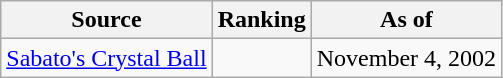<table class="wikitable">
<tr>
<th>Source</th>
<th>Ranking</th>
<th>As of</th>
</tr>
<tr>
<td><a href='#'>Sabato's Crystal Ball</a></td>
<td></td>
<td>November 4, 2002</td>
</tr>
</table>
